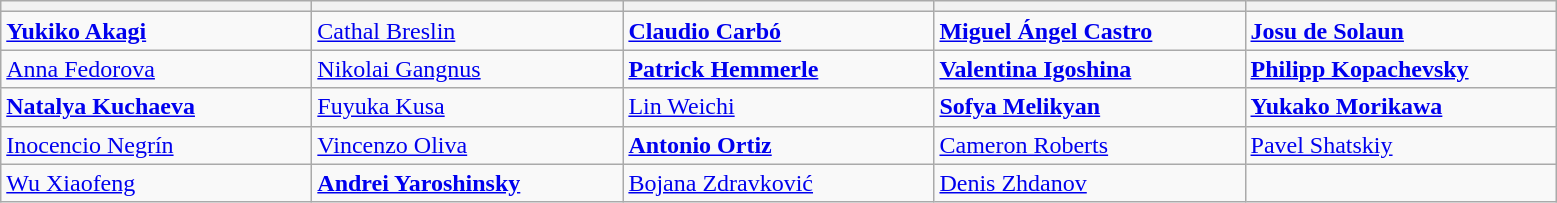<table class="wikitable">
<tr>
<th width=200px></th>
<th width=200px></th>
<th width=200px></th>
<th width=200px></th>
<th width=200px></th>
</tr>
<tr>
<td> <strong><a href='#'>Yukiko Akagi</a></strong></td>
<td> <a href='#'>Cathal Breslin</a></td>
<td> <strong><a href='#'>Claudio Carbó</a></strong></td>
<td> <strong><a href='#'>Miguel Ángel Castro</a></strong></td>
<td> <strong><a href='#'>Josu de Solaun</a></strong></td>
</tr>
<tr>
<td> <a href='#'>Anna Fedorova</a></td>
<td> <a href='#'>Nikolai Gangnus</a></td>
<td> <strong><a href='#'>Patrick Hemmerle</a></strong></td>
<td> <strong><a href='#'>Valentina Igoshina</a></strong></td>
<td> <strong><a href='#'>Philipp Kopachevsky</a></strong></td>
</tr>
<tr>
<td> <strong><a href='#'>Natalya Kuchaeva</a></strong></td>
<td> <a href='#'>Fuyuka Kusa</a></td>
<td> <a href='#'>Lin Weichi</a></td>
<td> <strong><a href='#'>Sofya Melikyan</a></strong></td>
<td> <strong><a href='#'>Yukako Morikawa</a></strong></td>
</tr>
<tr>
<td> <a href='#'>Inocencio Negrín</a></td>
<td> <a href='#'>Vincenzo Oliva</a></td>
<td> <strong><a href='#'>Antonio Ortiz</a></strong></td>
<td> <a href='#'>Cameron Roberts</a></td>
<td> <a href='#'>Pavel Shatskiy</a></td>
</tr>
<tr>
<td> <a href='#'>Wu Xiaofeng</a></td>
<td> <strong><a href='#'>Andrei Yaroshinsky</a></strong></td>
<td> <a href='#'>Bojana Zdravković</a></td>
<td> <a href='#'>Denis Zhdanov</a></td>
</tr>
</table>
